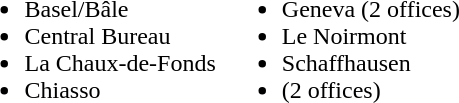<table>
<tr>
<td><br><ul><li>Basel/Bâle</li><li> Central Bureau</li><li>La Chaux-de-Fonds</li><li>Chiasso</li></ul></td>
<td><br><ul><li>Geneva (2 offices)</li><li>Le Noirmont</li><li>Schaffhausen</li><li>(2 offices)</li></ul></td>
</tr>
</table>
